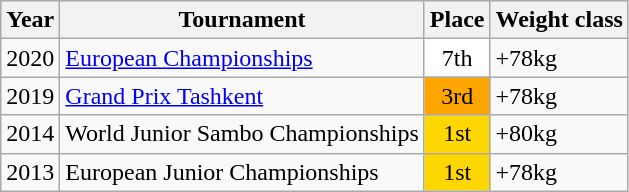<table class="wikitable">
<tr>
<th>Year</th>
<th>Tournament</th>
<th>Place</th>
<th>Weight class</th>
</tr>
<tr>
<td>2020</td>
<td><a href='#'>European Championships</a></td>
<td bgcolor="white" align="center">7th</td>
<td>+78kg</td>
</tr>
<tr>
<td>2019</td>
<td><a href='#'>Grand Prix Tashkent</a></td>
<td bgcolor="orange" align="center">3rd</td>
<td>+78kg</td>
</tr>
<tr>
<td>2014</td>
<td>World Junior Sambo Championships</td>
<td bgcolor="gold" align="center">1st</td>
<td>+80kg</td>
</tr>
<tr>
<td>2013</td>
<td>European Junior Championships</td>
<td bgcolor="gold" align="center">1st</td>
<td>+78kg</td>
</tr>
</table>
